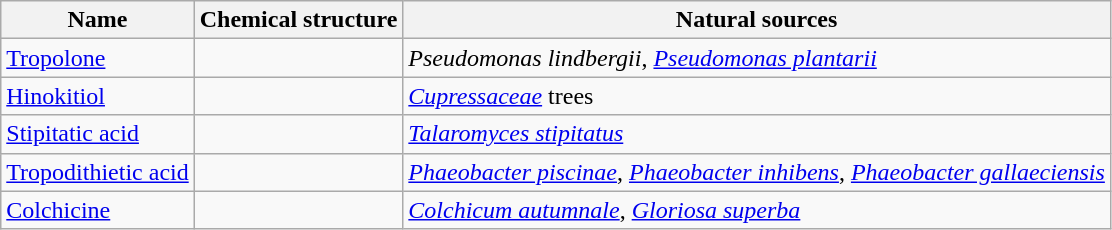<table class="wikitable sortable">
<tr>
<th>Name</th>
<th>Chemical structure</th>
<th>Natural sources</th>
</tr>
<tr>
<td><a href='#'>Tropolone</a></td>
<td></td>
<td><em>Pseudomonas lindbergii</em>, <em><a href='#'>Pseudomonas plantarii</a></em></td>
</tr>
<tr>
<td><a href='#'>Hinokitiol</a></td>
<td></td>
<td><em><a href='#'>Cupressaceae</a></em> trees</td>
</tr>
<tr>
<td><a href='#'>Stipitatic acid</a></td>
<td></td>
<td><em><a href='#'>Talaromyces stipitatus</a></em></td>
</tr>
<tr>
<td><a href='#'>Tropodithietic acid</a></td>
<td></td>
<td><em><a href='#'>Phaeobacter piscinae</a></em>, <em><a href='#'>Phaeobacter inhibens</a></em>, <em><a href='#'>Phaeobacter gallaeciensis</a></em></td>
</tr>
<tr>
<td><a href='#'>Colchicine</a></td>
<td></td>
<td><em><a href='#'>Colchicum autumnale</a></em>, <em><a href='#'>Gloriosa superba</a></em></td>
</tr>
</table>
